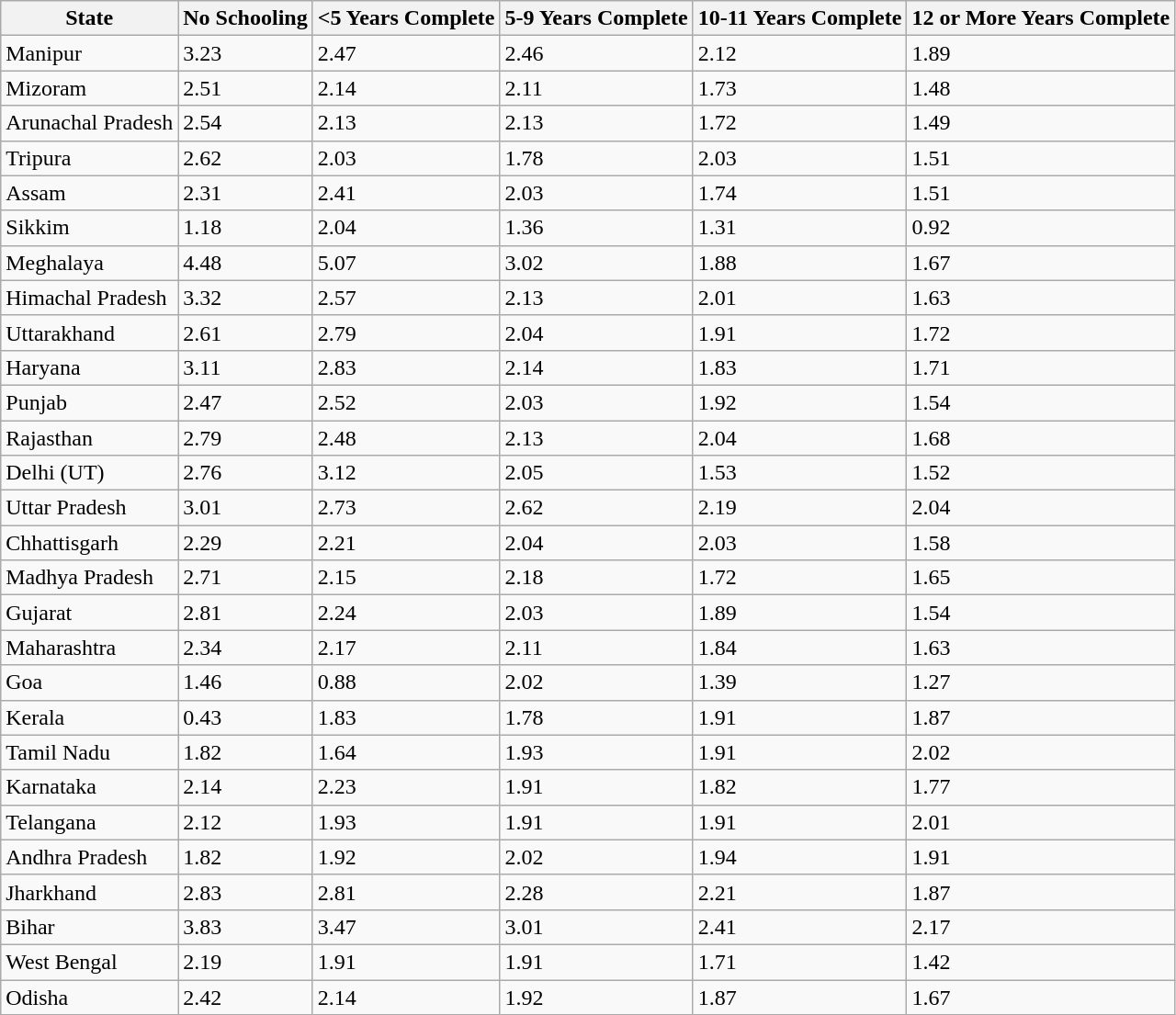<table class="wikitable sortable">
<tr>
<th>State</th>
<th>No Schooling</th>
<th><5 Years Complete</th>
<th>5-9 Years Complete</th>
<th>10-11 Years Complete</th>
<th>12 or More Years Complete</th>
</tr>
<tr>
<td>Manipur</td>
<td>3.23</td>
<td>2.47</td>
<td>2.46</td>
<td>2.12</td>
<td>1.89</td>
</tr>
<tr>
<td>Mizoram</td>
<td>2.51</td>
<td>2.14</td>
<td>2.11</td>
<td>1.73</td>
<td>1.48</td>
</tr>
<tr>
<td>Arunachal Pradesh</td>
<td>2.54</td>
<td>2.13</td>
<td>2.13</td>
<td>1.72</td>
<td>1.49</td>
</tr>
<tr>
<td>Tripura</td>
<td>2.62</td>
<td>2.03</td>
<td>1.78</td>
<td>2.03</td>
<td>1.51</td>
</tr>
<tr>
<td>Assam</td>
<td>2.31</td>
<td>2.41</td>
<td>2.03</td>
<td>1.74</td>
<td>1.51</td>
</tr>
<tr>
<td>Sikkim</td>
<td>1.18</td>
<td>2.04</td>
<td>1.36</td>
<td>1.31</td>
<td>0.92</td>
</tr>
<tr>
<td>Meghalaya</td>
<td>4.48</td>
<td>5.07</td>
<td>3.02</td>
<td>1.88</td>
<td>1.67</td>
</tr>
<tr>
<td>Himachal Pradesh</td>
<td>3.32</td>
<td>2.57</td>
<td>2.13</td>
<td>2.01</td>
<td>1.63</td>
</tr>
<tr>
<td>Uttarakhand</td>
<td>2.61</td>
<td>2.79</td>
<td>2.04</td>
<td>1.91</td>
<td>1.72</td>
</tr>
<tr>
<td>Haryana</td>
<td>3.11</td>
<td>2.83</td>
<td>2.14</td>
<td>1.83</td>
<td>1.71</td>
</tr>
<tr>
<td>Punjab</td>
<td>2.47</td>
<td>2.52</td>
<td>2.03</td>
<td>1.92</td>
<td>1.54</td>
</tr>
<tr>
<td>Rajasthan</td>
<td>2.79</td>
<td>2.48</td>
<td>2.13</td>
<td>2.04</td>
<td>1.68</td>
</tr>
<tr>
<td>Delhi (UT)</td>
<td>2.76</td>
<td>3.12</td>
<td>2.05</td>
<td>1.53</td>
<td>1.52</td>
</tr>
<tr>
<td>Uttar Pradesh</td>
<td>3.01</td>
<td>2.73</td>
<td>2.62</td>
<td>2.19</td>
<td>2.04</td>
</tr>
<tr>
<td>Chhattisgarh</td>
<td>2.29</td>
<td>2.21</td>
<td>2.04</td>
<td>2.03</td>
<td>1.58</td>
</tr>
<tr>
<td>Madhya Pradesh</td>
<td>2.71</td>
<td>2.15</td>
<td>2.18</td>
<td>1.72</td>
<td>1.65</td>
</tr>
<tr>
<td>Gujarat</td>
<td>2.81</td>
<td>2.24</td>
<td>2.03</td>
<td>1.89</td>
<td>1.54</td>
</tr>
<tr>
<td>Maharashtra</td>
<td>2.34</td>
<td>2.17</td>
<td>2.11</td>
<td>1.84</td>
<td>1.63</td>
</tr>
<tr>
<td>Goa</td>
<td>1.46</td>
<td>0.88</td>
<td>2.02</td>
<td>1.39</td>
<td>1.27</td>
</tr>
<tr>
<td>Kerala</td>
<td>0.43</td>
<td>1.83</td>
<td>1.78</td>
<td>1.91</td>
<td>1.87</td>
</tr>
<tr>
<td>Tamil Nadu</td>
<td>1.82</td>
<td>1.64</td>
<td>1.93</td>
<td>1.91</td>
<td>2.02</td>
</tr>
<tr>
<td>Karnataka</td>
<td>2.14</td>
<td>2.23</td>
<td>1.91</td>
<td>1.82</td>
<td>1.77</td>
</tr>
<tr>
<td>Telangana</td>
<td>2.12</td>
<td>1.93</td>
<td>1.91</td>
<td>1.91</td>
<td>2.01</td>
</tr>
<tr>
<td>Andhra Pradesh</td>
<td>1.82</td>
<td>1.92</td>
<td>2.02</td>
<td>1.94</td>
<td>1.91</td>
</tr>
<tr>
<td>Jharkhand</td>
<td>2.83</td>
<td>2.81</td>
<td>2.28</td>
<td>2.21</td>
<td>1.87</td>
</tr>
<tr>
<td>Bihar</td>
<td>3.83</td>
<td>3.47</td>
<td>3.01</td>
<td>2.41</td>
<td>2.17</td>
</tr>
<tr>
<td>West Bengal</td>
<td>2.19</td>
<td>1.91</td>
<td>1.91</td>
<td>1.71</td>
<td>1.42</td>
</tr>
<tr>
<td>Odisha</td>
<td>2.42</td>
<td>2.14</td>
<td>1.92</td>
<td>1.87</td>
<td>1.67</td>
</tr>
</table>
